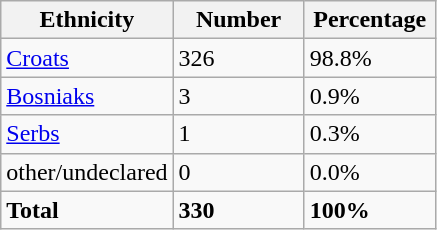<table class="wikitable">
<tr>
<th width="100px">Ethnicity</th>
<th width="80px">Number</th>
<th width="80px">Percentage</th>
</tr>
<tr>
<td><a href='#'>Croats</a></td>
<td>326</td>
<td>98.8%</td>
</tr>
<tr>
<td><a href='#'>Bosniaks</a></td>
<td>3</td>
<td>0.9%</td>
</tr>
<tr>
<td><a href='#'>Serbs</a></td>
<td>1</td>
<td>0.3%</td>
</tr>
<tr>
<td>other/undeclared</td>
<td>0</td>
<td>0.0%</td>
</tr>
<tr>
<td><strong>Total</strong></td>
<td><strong>330</strong></td>
<td><strong>100%</strong></td>
</tr>
</table>
